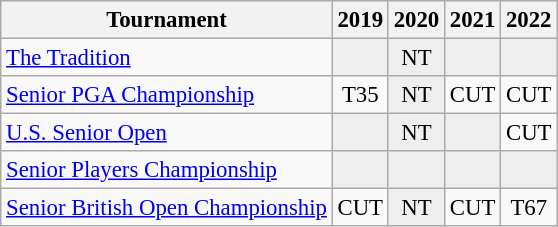<table class="wikitable" style="font-size:95%;text-align:center;">
<tr>
<th>Tournament</th>
<th>2019</th>
<th>2020</th>
<th>2021</th>
<th>2022</th>
</tr>
<tr>
<td align=left><a href='#'>The Tradition</a></td>
<td style="background:#eeeeee;"></td>
<td style="background:#eeeeee;">NT</td>
<td style="background:#eeeeee;"></td>
<td style="background:#eeeeee;"></td>
</tr>
<tr>
<td align=left><a href='#'>Senior PGA Championship</a></td>
<td>T35</td>
<td style="background:#eeeeee;">NT</td>
<td>CUT</td>
<td>CUT</td>
</tr>
<tr>
<td align=left><a href='#'>U.S. Senior Open</a></td>
<td style="background:#eeeeee;"></td>
<td style="background:#eeeeee;">NT</td>
<td style="background:#eeeeee;"></td>
<td>CUT</td>
</tr>
<tr>
<td align=left><a href='#'>Senior Players Championship</a></td>
<td style="background:#eeeeee;"></td>
<td style="background:#eeeeee;"></td>
<td style="background:#eeeeee;"></td>
<td style="background:#eeeeee;"></td>
</tr>
<tr>
<td align=left><a href='#'>Senior British Open Championship</a></td>
<td>CUT</td>
<td style="background:#eeeeee;">NT</td>
<td>CUT</td>
<td>T67</td>
</tr>
</table>
